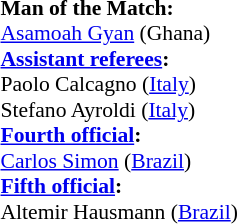<table style="width:50%;font-size:90%">
<tr>
<td><br><strong>Man of the Match:</strong>
<br><a href='#'>Asamoah Gyan</a> (Ghana)<br><strong><a href='#'>Assistant referees</a>:</strong>
<br>Paolo Calcagno (<a href='#'>Italy</a>)
<br>Stefano Ayroldi (<a href='#'>Italy</a>)
<br><strong><a href='#'>Fourth official</a>:</strong>
<br><a href='#'>Carlos Simon</a> (<a href='#'>Brazil</a>)
<br><strong><a href='#'>Fifth official</a>:</strong>
<br>Altemir Hausmann (<a href='#'>Brazil</a>)</td>
</tr>
</table>
